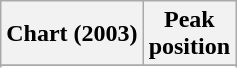<table class="wikitable sortable plainrowheaders" style="text-align:center">
<tr>
<th scope="col">Chart (2003)</th>
<th scope="col">Peak <br>position</th>
</tr>
<tr>
</tr>
<tr>
</tr>
</table>
